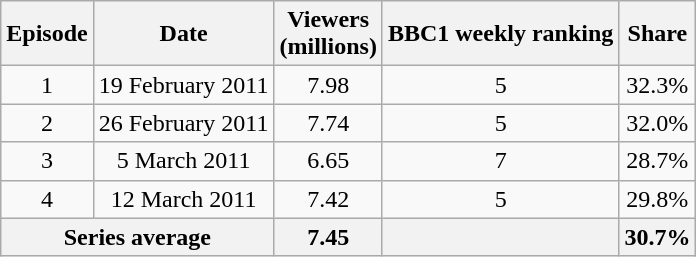<table class="wikitable" style="text-align:center">
<tr>
<th>Episode</th>
<th>Date</th>
<th>Viewers<br>(millions)</th>
<th>BBC1 weekly ranking</th>
<th>Share</th>
</tr>
<tr>
<td>1</td>
<td>19 February 2011</td>
<td>7.98</td>
<td>5</td>
<td>32.3%</td>
</tr>
<tr>
<td>2</td>
<td>26 February 2011</td>
<td>7.74</td>
<td>5</td>
<td>32.0%</td>
</tr>
<tr>
<td>3</td>
<td>5 March 2011</td>
<td>6.65</td>
<td>7</td>
<td>28.7%</td>
</tr>
<tr>
<td>4</td>
<td>12 March 2011</td>
<td>7.42</td>
<td>5</td>
<td>29.8%</td>
</tr>
<tr>
<th colspan="2" scope="row">Series average</th>
<th>7.45</th>
<th></th>
<th>30.7%</th>
</tr>
</table>
